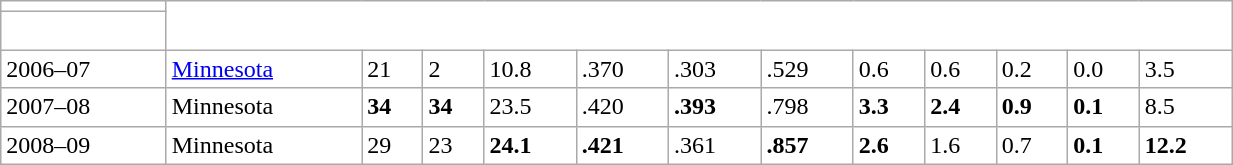<table class="wikitable collapsible" width="65%" style="background:transparent">
<tr>
<td></td>
</tr>
<tr>
<td><br></td>
</tr>
<tr>
<td align="left">2006–07</td>
<td align="left"><a href='#'>Minnesota</a></td>
<td>21</td>
<td>2</td>
<td>10.8</td>
<td>.370</td>
<td>.303</td>
<td>.529</td>
<td>0.6</td>
<td>0.6</td>
<td>0.2</td>
<td>0.0</td>
<td>3.5</td>
</tr>
<tr>
<td align="left">2007–08</td>
<td align="left">Minnesota</td>
<td><strong>34</strong></td>
<td><strong>34</strong></td>
<td>23.5</td>
<td>.420</td>
<td><strong>.393</strong></td>
<td>.798</td>
<td><strong>3.3</strong></td>
<td><strong>2.4</strong></td>
<td><strong>0.9</strong></td>
<td><strong>0.1</strong></td>
<td>8.5</td>
</tr>
<tr>
<td align="left">2008–09</td>
<td align="left">Minnesota</td>
<td>29</td>
<td>23</td>
<td><strong>24.1</strong></td>
<td><strong>.421</strong></td>
<td>.361</td>
<td><strong>.857</strong></td>
<td><strong>2.6</strong></td>
<td>1.6</td>
<td>0.7</td>
<td><strong>0.1</strong></td>
<td><strong>12.2</strong><br></td>
</tr>
</table>
